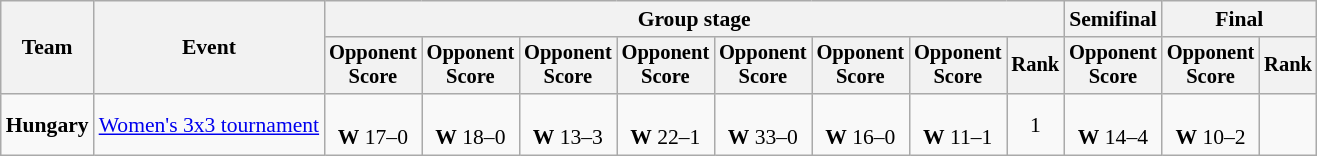<table class="wikitable" style="font-size:90%">
<tr>
<th rowspan=2>Team</th>
<th rowspan=2>Event</th>
<th colspan=8>Group stage</th>
<th>Semifinal</th>
<th colspan=2>Final</th>
</tr>
<tr style="font-size:95%">
<th>Opponent<br>Score</th>
<th>Opponent<br>Score</th>
<th>Opponent<br>Score</th>
<th>Opponent<br>Score</th>
<th>Opponent<br>Score</th>
<th>Opponent<br>Score</th>
<th>Opponent<br>Score</th>
<th>Rank</th>
<th>Opponent<br>Score</th>
<th>Opponent<br>Score</th>
<th>Rank</th>
</tr>
<tr align=center>
<td align=left><strong>Hungary</strong></td>
<td align=left><a href='#'>Women's 3x3 tournament</a></td>
<td><br><strong>W</strong> 17–0</td>
<td><br><strong>W</strong> 18–0</td>
<td><br><strong>W</strong> 13–3</td>
<td><br><strong>W</strong> 22–1</td>
<td><br><strong>W</strong> 33–0</td>
<td><br><strong>W</strong> 16–0</td>
<td><br><strong>W</strong> 11–1</td>
<td>1</td>
<td><br><strong>W</strong> 14–4</td>
<td><br><strong>W</strong> 10–2</td>
<td></td>
</tr>
</table>
